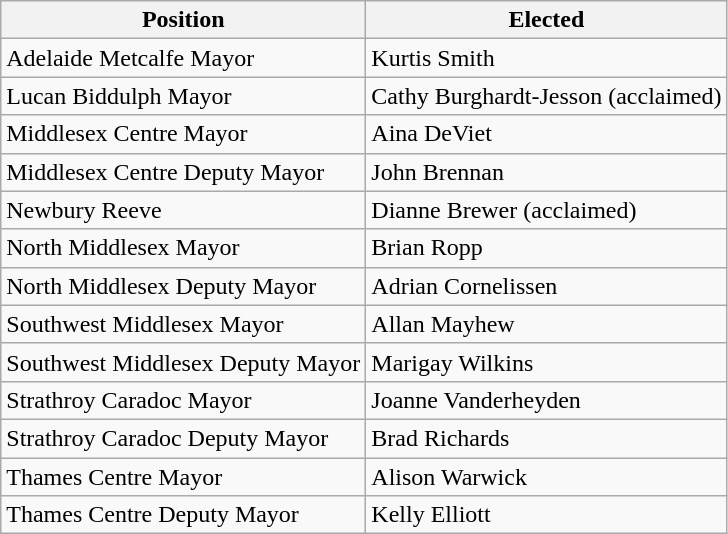<table class="wikitable">
<tr>
<th>Position</th>
<th>Elected</th>
</tr>
<tr>
<td>Adelaide Metcalfe Mayor</td>
<td>Kurtis Smith</td>
</tr>
<tr>
<td>Lucan Biddulph Mayor</td>
<td>Cathy Burghardt-Jesson (acclaimed)</td>
</tr>
<tr>
<td>Middlesex Centre Mayor</td>
<td>Aina DeViet</td>
</tr>
<tr>
<td>Middlesex Centre Deputy Mayor</td>
<td>John Brennan</td>
</tr>
<tr>
<td>Newbury Reeve</td>
<td>Dianne Brewer (acclaimed)</td>
</tr>
<tr>
<td>North Middlesex Mayor</td>
<td>Brian Ropp</td>
</tr>
<tr>
<td>North Middlesex Deputy Mayor</td>
<td>Adrian Cornelissen</td>
</tr>
<tr>
<td>Southwest Middlesex Mayor</td>
<td>Allan Mayhew</td>
</tr>
<tr>
<td>Southwest Middlesex Deputy Mayor</td>
<td>Marigay Wilkins</td>
</tr>
<tr>
<td>Strathroy Caradoc Mayor</td>
<td>Joanne Vanderheyden</td>
</tr>
<tr>
<td>Strathroy Caradoc Deputy Mayor</td>
<td>Brad Richards</td>
</tr>
<tr>
<td>Thames Centre Mayor</td>
<td>Alison Warwick</td>
</tr>
<tr>
<td>Thames Centre Deputy Mayor</td>
<td>Kelly Elliott</td>
</tr>
</table>
